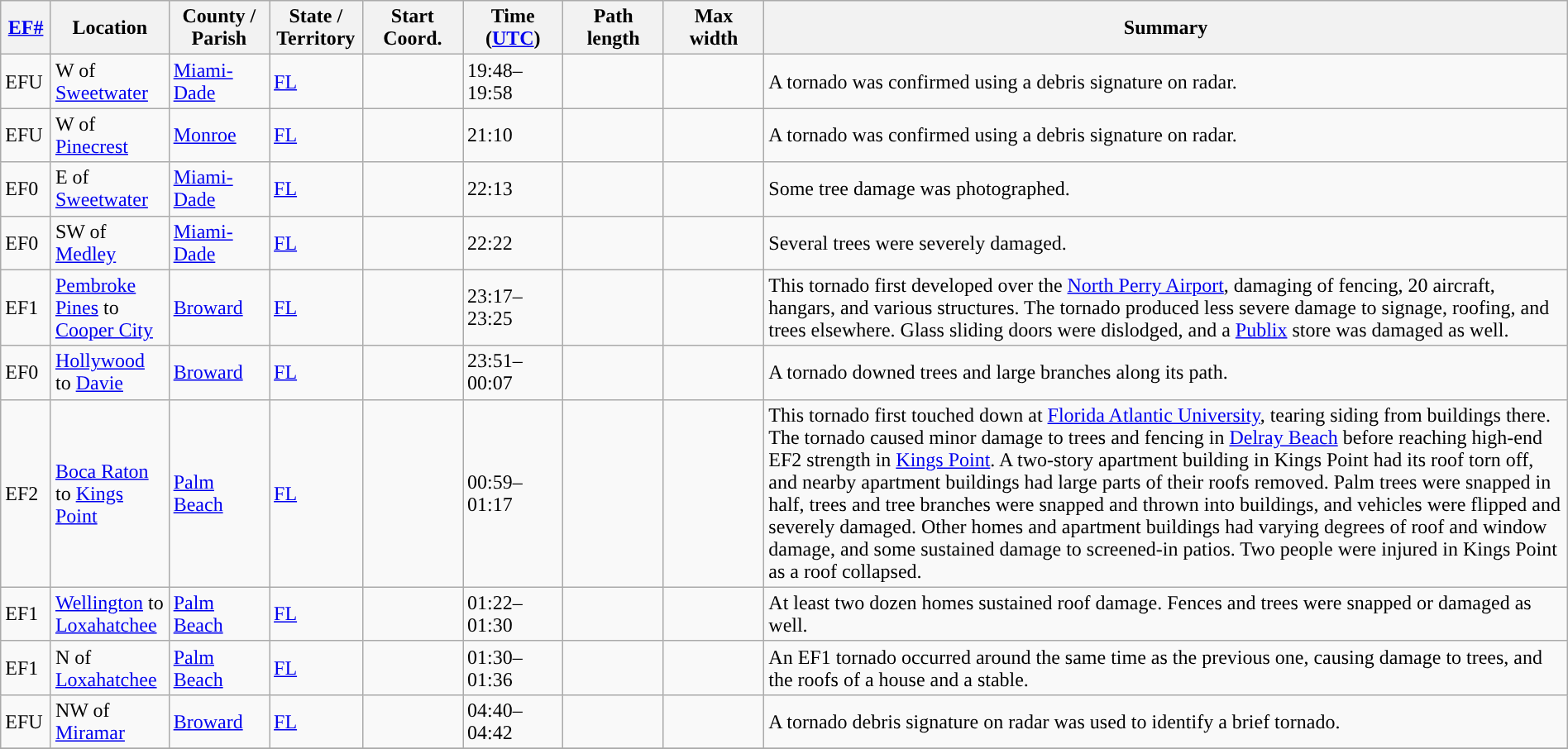<table class="wikitable sortable" style="width:100%;">
<tr>
<th scope="col"  style="width:3%; text-align:center;"><a href='#'>EF#</a></th>
<th scope="col"  style="width:7%; text-align:center;" class="unsortable">Location</th>
<th scope="col"  style="width:6%; text-align:center;" class="unsortable">County / Parish</th>
<th scope="col"  style="width:5%; text-align:center;">State / Territory</th>
<th scope="col"  style="width:6%; text-align:center;">Start Coord.</th>
<th scope="col"  style="width:6%; text-align:center;">Time (<a href='#'>UTC</a>)</th>
<th scope="col"  style="width:6%; text-align:center;">Path length</th>
<th scope="col"  style="width:6%; text-align:center;">Max width</th>
<th scope="col" class="unsortable" style="width:48%; text-align:center;">Summary</th>
</tr>
<tr>
<td>EFU</td>
<td>W of <a href='#'>Sweetwater</a></td>
<td><a href='#'>Miami-Dade</a></td>
<td><a href='#'>FL</a></td>
<td></td>
<td>19:48–19:58</td>
<td></td>
<td></td>
<td>A tornado was confirmed using a debris signature on radar.</td>
</tr>
<tr>
<td>EFU</td>
<td>W of <a href='#'>Pinecrest</a></td>
<td><a href='#'>Monroe</a></td>
<td><a href='#'>FL</a></td>
<td></td>
<td>21:10</td>
<td></td>
<td></td>
<td>A tornado was confirmed using a debris signature on radar.</td>
</tr>
<tr>
<td>EF0</td>
<td>E of <a href='#'>Sweetwater</a></td>
<td><a href='#'>Miami-Dade</a></td>
<td><a href='#'>FL</a></td>
<td></td>
<td>22:13</td>
<td></td>
<td></td>
<td>Some tree damage was photographed.</td>
</tr>
<tr>
<td>EF0</td>
<td>SW of <a href='#'>Medley</a></td>
<td><a href='#'>Miami-Dade</a></td>
<td><a href='#'>FL</a></td>
<td></td>
<td>22:22</td>
<td></td>
<td></td>
<td>Several trees were severely damaged.</td>
</tr>
<tr>
<td>EF1</td>
<td><a href='#'>Pembroke Pines</a> to <a href='#'>Cooper City</a></td>
<td><a href='#'>Broward</a></td>
<td><a href='#'>FL</a></td>
<td></td>
<td>23:17–23:25</td>
<td></td>
<td></td>
<td>This tornado first developed over the <a href='#'>North Perry Airport</a>, damaging  of fencing, 20 aircraft, hangars, and various structures. The tornado produced less severe damage to signage, roofing, and trees elsewhere. Glass sliding doors were dislodged, and a <a href='#'>Publix</a> store was damaged as well.</td>
</tr>
<tr>
<td>EF0</td>
<td><a href='#'>Hollywood</a> to <a href='#'>Davie</a></td>
<td><a href='#'>Broward</a></td>
<td><a href='#'>FL</a></td>
<td></td>
<td>23:51–00:07</td>
<td></td>
<td></td>
<td>A tornado downed trees and large branches along its path.</td>
</tr>
<tr>
<td>EF2</td>
<td><a href='#'>Boca Raton</a> to <a href='#'>Kings Point</a></td>
<td><a href='#'>Palm Beach</a></td>
<td><a href='#'>FL</a></td>
<td></td>
<td>00:59–01:17</td>
<td></td>
<td></td>
<td>This tornado first touched down at <a href='#'>Florida Atlantic University</a>, tearing siding from buildings there. The tornado caused minor damage to trees and fencing in <a href='#'>Delray Beach</a> before reaching high-end EF2 strength in <a href='#'>Kings Point</a>. A two-story apartment building in Kings Point had its roof torn off, and nearby apartment buildings had large parts of their roofs removed. Palm trees were snapped in half, trees and tree branches were snapped and thrown into buildings, and vehicles were flipped and severely damaged. Other homes and apartment buildings had varying degrees of roof and window damage, and some sustained damage to screened-in patios. Two people were injured in Kings Point as a roof collapsed.</td>
</tr>
<tr>
<td>EF1</td>
<td><a href='#'>Wellington</a> to <a href='#'>Loxahatchee</a></td>
<td><a href='#'>Palm Beach</a></td>
<td><a href='#'>FL</a></td>
<td></td>
<td>01:22–01:30</td>
<td></td>
<td></td>
<td>At least two dozen homes sustained roof damage. Fences and trees were snapped or damaged as well.</td>
</tr>
<tr>
<td>EF1</td>
<td>N of <a href='#'>Loxahatchee</a></td>
<td><a href='#'>Palm Beach</a></td>
<td><a href='#'>FL</a></td>
<td></td>
<td>01:30–01:36</td>
<td></td>
<td></td>
<td>An EF1 tornado occurred around the same time as the previous one, causing damage to trees, and the roofs of a house and a stable.</td>
</tr>
<tr>
<td>EFU</td>
<td>NW of <a href='#'>Miramar</a></td>
<td><a href='#'>Broward</a></td>
<td><a href='#'>FL</a></td>
<td></td>
<td>04:40–04:42</td>
<td></td>
<td></td>
<td>A tornado debris signature on radar was used to identify a brief tornado.</td>
</tr>
<tr>
</tr>
</table>
